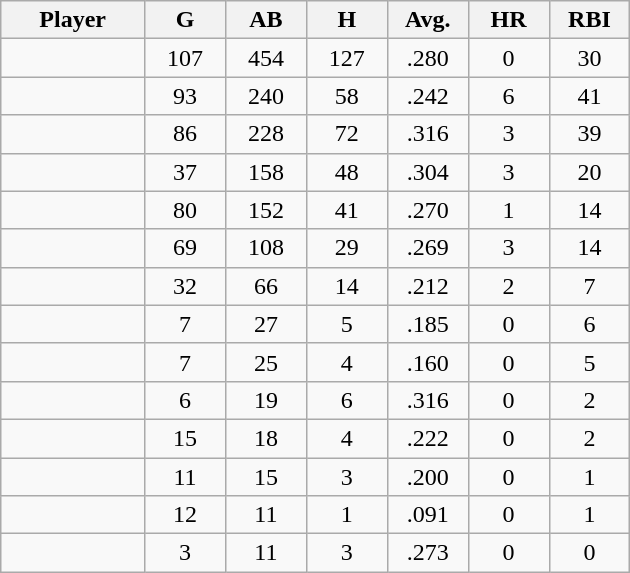<table class="wikitable sortable">
<tr>
<th bgcolor="#DDDDFF" width="16%">Player</th>
<th bgcolor="#DDDDFF" width="9%">G</th>
<th bgcolor="#DDDDFF" width="9%">AB</th>
<th bgcolor="#DDDDFF" width="9%">H</th>
<th bgcolor="#DDDDFF" width="9%">Avg.</th>
<th bgcolor="#DDDDFF" width="9%">HR</th>
<th bgcolor="#DDDDFF" width="9%">RBI</th>
</tr>
<tr align="center">
<td></td>
<td>107</td>
<td>454</td>
<td>127</td>
<td>.280</td>
<td>0</td>
<td>30</td>
</tr>
<tr align="center">
<td></td>
<td>93</td>
<td>240</td>
<td>58</td>
<td>.242</td>
<td>6</td>
<td>41</td>
</tr>
<tr align="center">
<td></td>
<td>86</td>
<td>228</td>
<td>72</td>
<td>.316</td>
<td>3</td>
<td>39</td>
</tr>
<tr align="center">
<td></td>
<td>37</td>
<td>158</td>
<td>48</td>
<td>.304</td>
<td>3</td>
<td>20</td>
</tr>
<tr align="center">
<td></td>
<td>80</td>
<td>152</td>
<td>41</td>
<td>.270</td>
<td>1</td>
<td>14</td>
</tr>
<tr align="center">
<td></td>
<td>69</td>
<td>108</td>
<td>29</td>
<td>.269</td>
<td>3</td>
<td>14</td>
</tr>
<tr align="center">
<td></td>
<td>32</td>
<td>66</td>
<td>14</td>
<td>.212</td>
<td>2</td>
<td>7</td>
</tr>
<tr align="center">
<td></td>
<td>7</td>
<td>27</td>
<td>5</td>
<td>.185</td>
<td>0</td>
<td>6</td>
</tr>
<tr align="center">
<td></td>
<td>7</td>
<td>25</td>
<td>4</td>
<td>.160</td>
<td>0</td>
<td>5</td>
</tr>
<tr align="center">
<td></td>
<td>6</td>
<td>19</td>
<td>6</td>
<td>.316</td>
<td>0</td>
<td>2</td>
</tr>
<tr align="center">
<td></td>
<td>15</td>
<td>18</td>
<td>4</td>
<td>.222</td>
<td>0</td>
<td>2</td>
</tr>
<tr align="center">
<td></td>
<td>11</td>
<td>15</td>
<td>3</td>
<td>.200</td>
<td>0</td>
<td>1</td>
</tr>
<tr align="center">
<td></td>
<td>12</td>
<td>11</td>
<td>1</td>
<td>.091</td>
<td>0</td>
<td>1</td>
</tr>
<tr align="center">
<td></td>
<td>3</td>
<td>11</td>
<td>3</td>
<td>.273</td>
<td>0</td>
<td>0</td>
</tr>
</table>
